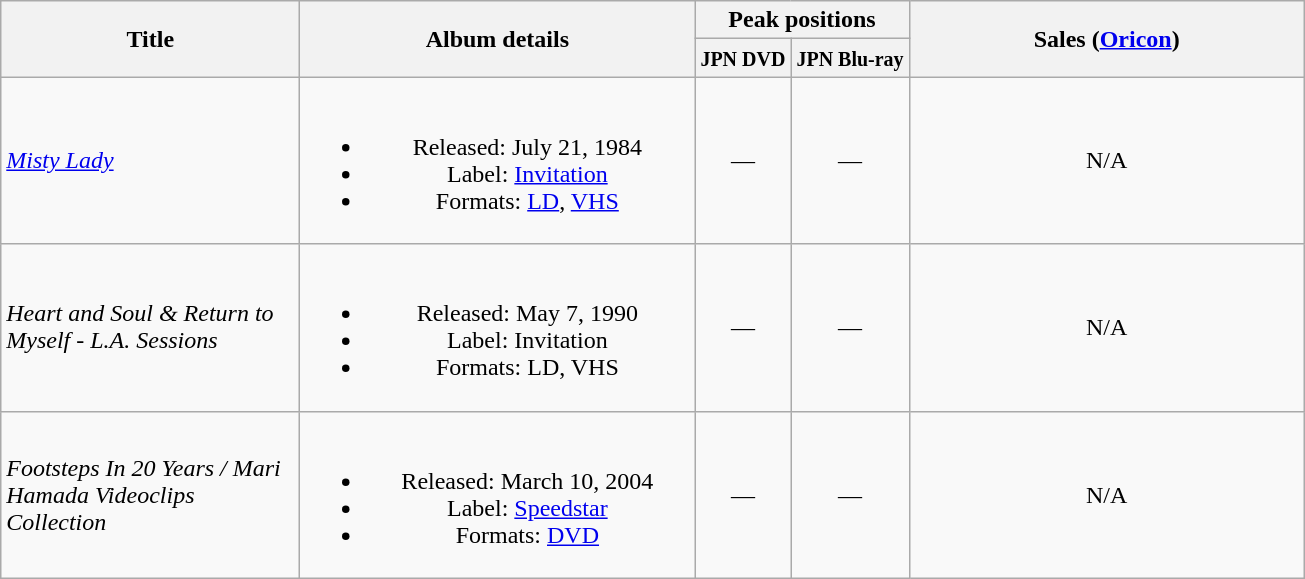<table class="wikitable plainrowheaders" style="text-align:center;">
<tr>
<th style="width:12em;" rowspan="2">Title</th>
<th style="width:16em;" rowspan="2">Album details</th>
<th colspan="2">Peak positions</th>
<th style="width:16em;" rowspan="2">Sales (<a href='#'>Oricon</a>)</th>
</tr>
<tr>
<th><small>JPN DVD</small><br></th>
<th><small>JPN Blu-ray</small><br></th>
</tr>
<tr>
<td align="left"><em><a href='#'>Misty Lady</a></em></td>
<td><br><ul><li>Released: July 21, 1984</li><li>Label: <a href='#'>Invitation</a></li><li>Formats: <a href='#'>LD</a>, <a href='#'>VHS</a></li></ul></td>
<td>—</td>
<td>—</td>
<td>N/A</td>
</tr>
<tr>
<td align="left"><em>Heart and Soul & Return to Myself - L.A. Sessions</em></td>
<td><br><ul><li>Released: May 7, 1990</li><li>Label: Invitation</li><li>Formats: LD, VHS</li></ul></td>
<td>—</td>
<td>—</td>
<td>N/A</td>
</tr>
<tr>
<td align="left"><em>Footsteps In 20 Years / Mari Hamada Videoclips Collection</em></td>
<td><br><ul><li>Released: March 10, 2004</li><li>Label: <a href='#'>Speedstar</a></li><li>Formats: <a href='#'>DVD</a></li></ul></td>
<td>—</td>
<td>—</td>
<td>N/A</td>
</tr>
</table>
